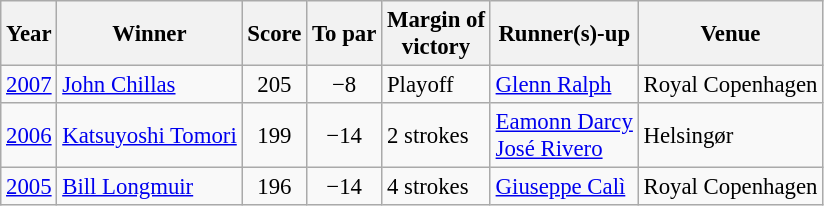<table class="wikitable" style="font-size:95%">
<tr>
<th>Year</th>
<th>Winner</th>
<th>Score</th>
<th>To par</th>
<th>Margin of<br>victory</th>
<th>Runner(s)-up</th>
<th>Venue</th>
</tr>
<tr>
<td><a href='#'>2007</a></td>
<td> <a href='#'>John Chillas</a></td>
<td align=center>205</td>
<td align=center>−8</td>
<td>Playoff</td>
<td> <a href='#'>Glenn Ralph</a></td>
<td>Royal Copenhagen</td>
</tr>
<tr>
<td><a href='#'>2006</a></td>
<td> <a href='#'>Katsuyoshi Tomori</a></td>
<td align=center>199</td>
<td align=center>−14</td>
<td>2 strokes</td>
<td> <a href='#'>Eamonn Darcy</a><br> <a href='#'>José Rivero</a></td>
<td>Helsingør</td>
</tr>
<tr>
<td><a href='#'>2005</a></td>
<td> <a href='#'>Bill Longmuir</a></td>
<td align=center>196</td>
<td align=center>−14</td>
<td>4 strokes</td>
<td> <a href='#'>Giuseppe Calì</a></td>
<td>Royal Copenhagen</td>
</tr>
</table>
